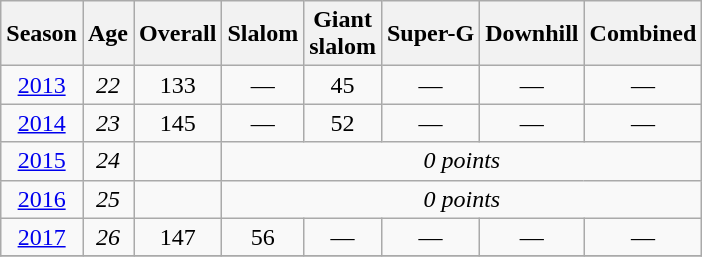<table class=wikitable style="text-align:center">
<tr>
<th>Season</th>
<th>Age</th>
<th>Overall</th>
<th>Slalom</th>
<th>Giant<br>slalom</th>
<th>Super-G</th>
<th>Downhill</th>
<th>Combined</th>
</tr>
<tr>
<td><a href='#'>2013</a></td>
<td><em>22</em></td>
<td>133</td>
<td>—</td>
<td>45</td>
<td>—</td>
<td>—</td>
<td>—</td>
</tr>
<tr>
<td><a href='#'>2014</a></td>
<td><em>23</em></td>
<td>145</td>
<td>—</td>
<td>52</td>
<td>—</td>
<td>—</td>
<td>—</td>
</tr>
<tr>
<td><a href='#'>2015</a></td>
<td><em>24</em></td>
<td></td>
<td colspan="5"><em>0 points</em></td>
</tr>
<tr>
<td><a href='#'>2016</a></td>
<td><em>25</em></td>
<td></td>
<td colspan="5"><em>0 points</em></td>
</tr>
<tr>
<td><a href='#'>2017</a></td>
<td><em>26</em></td>
<td>147</td>
<td>56</td>
<td>—</td>
<td>—</td>
<td>—</td>
<td>—</td>
</tr>
<tr>
</tr>
</table>
